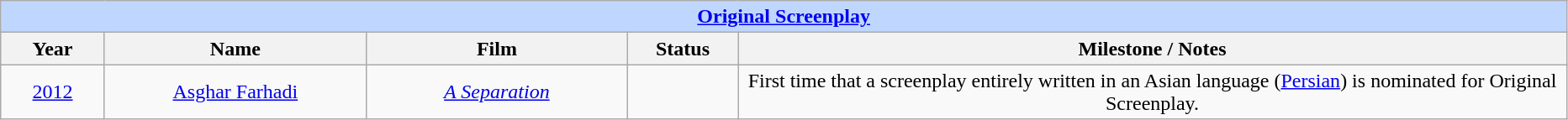<table class="wikitable" style="text-align: center">
<tr style="background:#bfd7ff;">
<td colspan="5" style="text-align:center;"><strong><a href='#'>Original Screenplay</a></strong></td>
</tr>
<tr style="background:#ebf5ff;">
<th style="width:075px;">Year</th>
<th style="width:200px;">Name</th>
<th style="width:200px;">Film</th>
<th style="width:080px;">Status</th>
<th style="width:650px;">Milestone / Notes</th>
</tr>
<tr>
<td><a href='#'>2012</a></td>
<td><a href='#'>Asghar Farhadi</a></td>
<td><em><a href='#'>A Separation</a></em></td>
<td></td>
<td>First time that a screenplay entirely written in an Asian language (<a href='#'>Persian</a>) is nominated for Original Screenplay.</td>
</tr>
</table>
